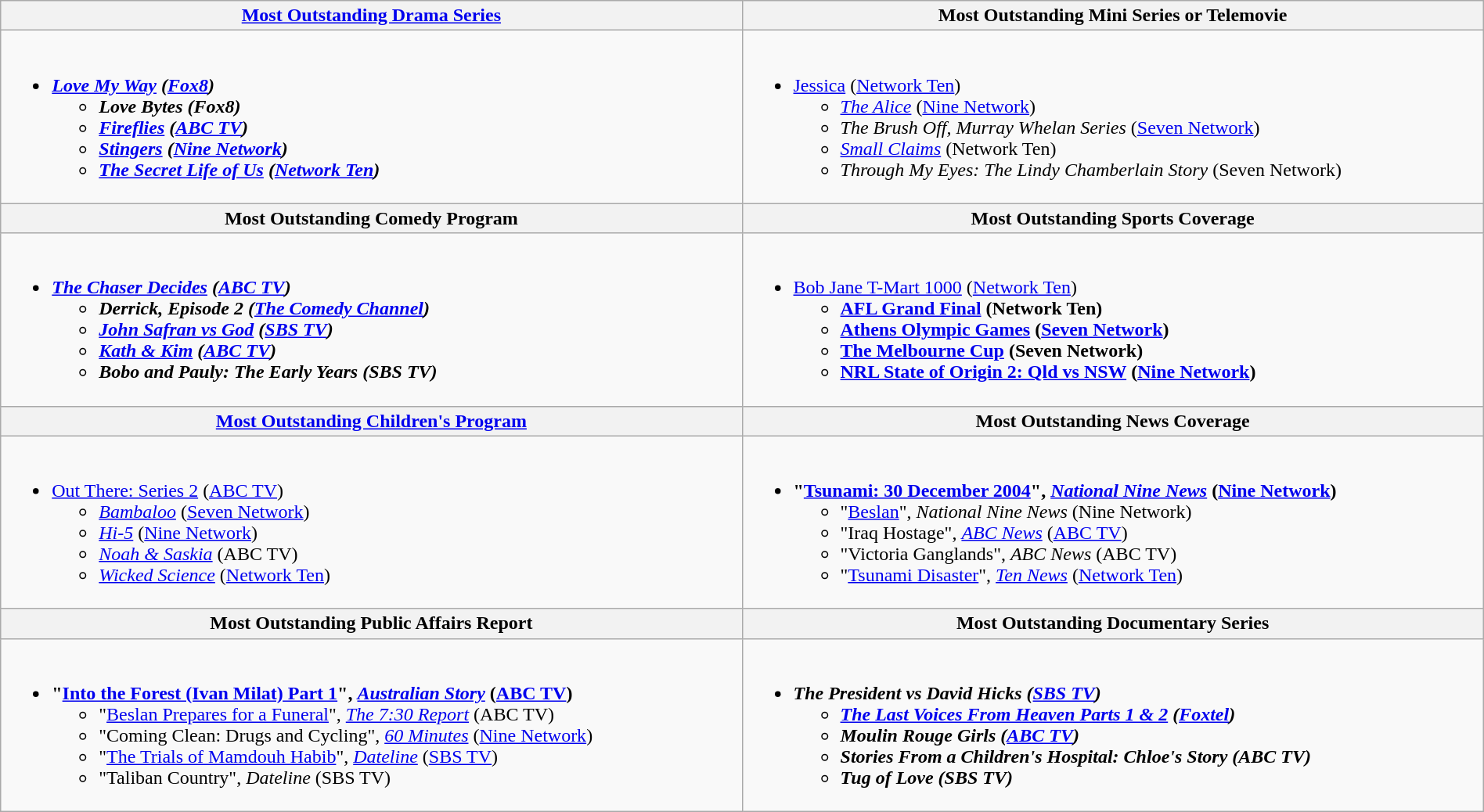<table class=wikitable width="100%">
<tr>
<th width="50%"><a href='#'>Most Outstanding Drama Series</a></th>
<th width="50%">Most Outstanding Mini Series or Telemovie</th>
</tr>
<tr>
<td valign="top"><br><ul><li><strong><em><a href='#'>Love My Way</a><em> (<a href='#'>Fox8</a>)<strong><ul><li></em>Love Bytes<em> (Fox8)</li><li></em><a href='#'>Fireflies</a><em> (<a href='#'>ABC TV</a>)</li><li></em><a href='#'>Stingers</a><em> (<a href='#'>Nine Network</a>)</li><li></em><a href='#'>The Secret Life of Us</a><em> (<a href='#'>Network Ten</a>)</li></ul></li></ul></td>
<td valign="top"><br><ul><li></em></strong><a href='#'>Jessica</a></em> (<a href='#'>Network Ten</a>)</strong><ul><li><em><a href='#'>The Alice</a></em> (<a href='#'>Nine Network</a>)</li><li><em>The Brush Off, Murray Whelan Series</em> (<a href='#'>Seven Network</a>)</li><li><em><a href='#'>Small Claims</a></em> (Network Ten)</li><li><em>Through My Eyes: The Lindy Chamberlain Story</em> (Seven Network)</li></ul></li></ul></td>
</tr>
<tr>
<th width="50%">Most Outstanding Comedy Program</th>
<th width="50%">Most Outstanding Sports Coverage</th>
</tr>
<tr>
<td valign="top"><br><ul><li><strong><em><a href='#'>The Chaser Decides</a><em> (<a href='#'>ABC TV</a>)<strong><ul><li></em>Derrick<em>, Episode 2 (<a href='#'>The Comedy Channel</a>)</li><li></em><a href='#'>John Safran vs God</a><em> (<a href='#'>SBS TV</a>)</li><li></em><a href='#'>Kath & Kim</a><em> (<a href='#'>ABC TV</a>)</li><li></em>Bobo and Pauly: The Early Years<em> (SBS TV)</li></ul></li></ul></td>
<td valign="top"><br><ul><li></strong><a href='#'>Bob Jane T-Mart 1000</a> (<a href='#'>Network Ten</a>)<strong><ul><li><a href='#'>AFL Grand Final</a> (Network Ten)</li><li><a href='#'>Athens Olympic Games</a> (<a href='#'>Seven Network</a>)</li><li><a href='#'>The Melbourne Cup</a> (Seven Network)</li><li><a href='#'>NRL State of Origin 2: Qld vs NSW</a> (<a href='#'>Nine Network</a>)</li></ul></li></ul></td>
</tr>
<tr>
<th width="50%"><a href='#'>Most Outstanding Children's Program</a></th>
<th width="50%">Most Outstanding News Coverage</th>
</tr>
<tr>
<td valign="top"><br><ul><li></em></strong><a href='#'>Out There: Series 2</a></em> (<a href='#'>ABC TV</a>)</strong><ul><li><em><a href='#'>Bambaloo</a></em> (<a href='#'>Seven Network</a>)</li><li><em><a href='#'>Hi-5</a></em> (<a href='#'>Nine Network</a>)</li><li><em><a href='#'>Noah & Saskia</a></em> (ABC TV)</li><li><em><a href='#'>Wicked Science</a></em> (<a href='#'>Network Ten</a>)</li></ul></li></ul></td>
<td valign="top"><br><ul><li><strong>"<a href='#'>Tsunami: 30 December 2004</a>", <em><a href='#'>National Nine News</a></em> (<a href='#'>Nine Network</a>)</strong><ul><li>"<a href='#'>Beslan</a>", <em>National Nine News</em> (Nine Network)</li><li>"Iraq Hostage", <em><a href='#'>ABC News</a></em> (<a href='#'>ABC TV</a>)</li><li>"Victoria Ganglands", <em>ABC News</em> (ABC TV)</li><li>"<a href='#'>Tsunami Disaster</a>", <em><a href='#'>Ten News</a></em> (<a href='#'>Network Ten</a>)</li></ul></li></ul></td>
</tr>
<tr>
<th width="50%">Most Outstanding Public Affairs Report</th>
<th width="50%">Most Outstanding Documentary Series</th>
</tr>
<tr>
<td valign="top"><br><ul><li><strong>"<a href='#'>Into the Forest (Ivan Milat) Part 1</a>", <em><a href='#'>Australian Story</a></em> (<a href='#'>ABC TV</a>)</strong><ul><li>"<a href='#'>Beslan Prepares for a Funeral</a>", <em><a href='#'>The 7:30 Report</a></em> (ABC TV)</li><li>"Coming Clean: Drugs and Cycling", <em><a href='#'>60 Minutes</a></em> (<a href='#'>Nine Network</a>)</li><li>"<a href='#'>The Trials of Mamdouh Habib</a>", <em><a href='#'>Dateline</a></em> (<a href='#'>SBS TV</a>)</li><li>"Taliban Country", <em>Dateline</em> (SBS TV)</li></ul></li></ul></td>
<td valign="top"><br><ul><li><strong><em>The President vs David Hicks<em> (<a href='#'>SBS TV</a>)<strong><ul><li></em><a href='#'>The Last Voices From Heaven Parts 1 & 2</a><em> (<a href='#'>Foxtel</a>)</li><li></em>Moulin Rouge Girls<em> (<a href='#'>ABC TV</a>)</li><li></em>Stories From a Children's Hospital: Chloe's Story<em> (ABC TV)</li><li></em>Tug of Love<em> (SBS TV)</li></ul></li></ul></td>
</tr>
</table>
